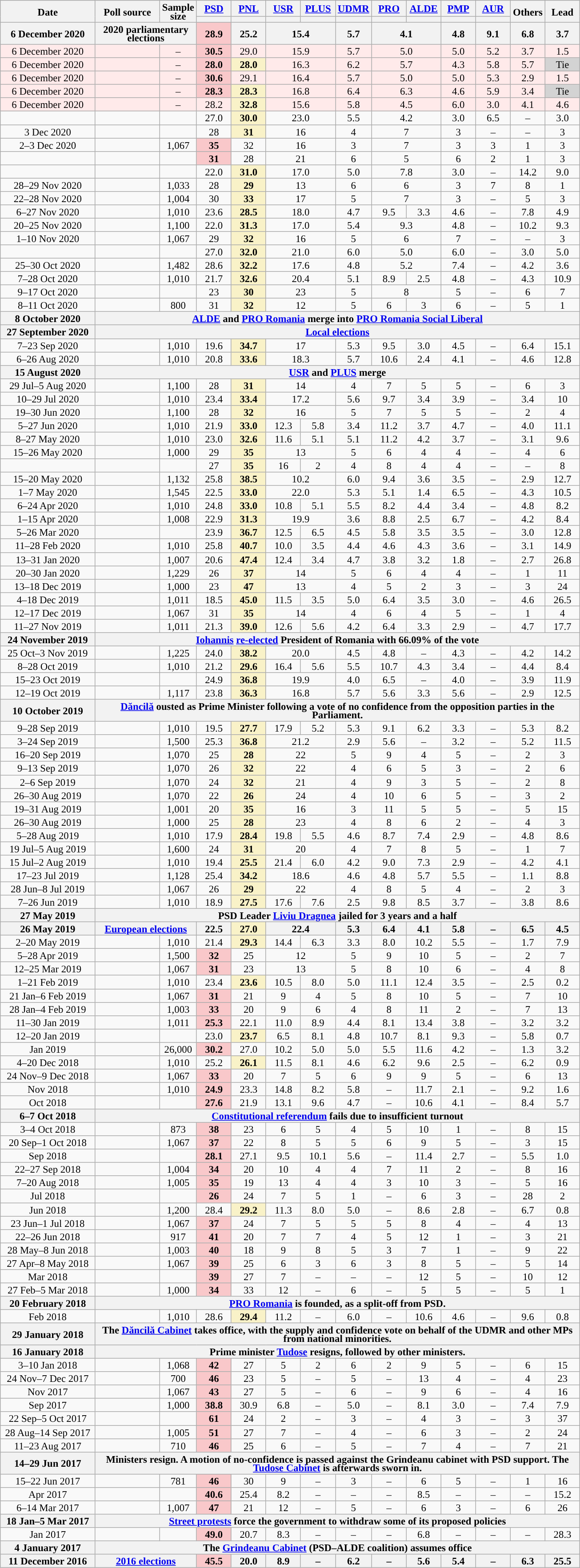<table class="wikitable sortable" style="text-align:center;font-size:95%;line-height:13px;">
<tr style="background:lightgrey;">
<th rowspan="2" style="width:135px;">Date</th>
<th rowspan="2" style="width:90px;">Poll source</th>
<th rowspan="2" style="width:45px;" class="unsortable">Sample size</th>
<th style="width:45px;" class="unsortable"><a href='#'>PSD</a></th>
<th style="width:45px;" class="unsortable"><a href='#'>PNL</a></th>
<th style="width:45px;" class="unsortable"><a href='#'>USR</a></th>
<th style="width:45px;" class="unsortable"><a href='#'>PLUS</a></th>
<th style="width:45px;" class="unsortable"><a href='#'>UDMR</a></th>
<th style="width:45px;" class="unsortable"><a href='#'>PRO</a></th>
<th style="width:45px;" class="unsortable"><a href='#'>ALDE</a></th>
<th style="width:45px;" class="unsortable"><a href='#'>PMP</a></th>
<th style="width:45px;" class="unsortable"><a href='#'>AUR</a></th>
<th rowspan="2" style="width:45px;" class="unsortable">Others</th>
<th rowspan="2" style="width:45px;" class="unsortable">Lead</th>
</tr>
<tr>
<th style="background:"></th>
<th style="background:"></th>
<th style="background:"></th>
<th style="background:"></th>
<th style="background:"></th>
<th style="background:"></th>
<th style="background:"></th>
<th style="background:"></th>
<th style="background:"></th>
</tr>
<tr style="background:#EFEFEF;">
<th>6 December 2020</th>
<th colspan="2">2020 parliamentary elections</th>
<th style="background:#F9C8CA;">28.9<br></th>
<th>25.2<br></th>
<th colspan="2">15.4<br></th>
<th>5.7<br></th>
<th colspan="2">4.1<br></th>
<th>4.8<br></th>
<th>9.1<br></th>
<th>6.8<br></th>
<th style="background:">3.7</th>
</tr>
<tr style="background:#FFEAEA;">
<td>6 December 2020</td>
<td></td>
<td>–</td>
<td style="background:#F9C8CA;"><strong>30.5</strong></td>
<td>29.0</td>
<td colspan="2">15.9</td>
<td>5.7</td>
<td colspan="2">5.0</td>
<td>5.0</td>
<td>5.2</td>
<td>3.7</td>
<td style="background:">1.5</td>
</tr>
<tr style="background:#FFEAEA;">
<td>6 December 2020</td>
<td></td>
<td>–</td>
<td style="background:#F9C8CA;"><strong>28.0</strong></td>
<td style="background:#f9f2c8"><strong>28.0</strong></td>
<td colspan="2">16.3</td>
<td>6.2</td>
<td colspan="2">5.7</td>
<td>4.3</td>
<td>5.8</td>
<td>5.7</td>
<td style="background:#D3D3D3">Tie</td>
</tr>
<tr style="background:#FFEAEA;">
<td>6 December 2020</td>
<td></td>
<td>–</td>
<td style="background:#F9C8CA;"><strong>30.6</strong></td>
<td>29.1</td>
<td colspan="2">16.4</td>
<td>5.7</td>
<td colspan="2">5.0</td>
<td>5.0</td>
<td>5.3</td>
<td>2.9</td>
<td style="background:">1.5</td>
</tr>
<tr style="background:#FFEAEA;">
<td>6 December 2020</td>
<td></td>
<td>–</td>
<td style="background:#F9C8CA;"><strong>28.3</strong></td>
<td style="background:#f9f2c8"><strong>28.3</strong></td>
<td colspan="2">16.8</td>
<td>6.4</td>
<td colspan="2">6.3</td>
<td>4.6</td>
<td>5.9</td>
<td>3.4</td>
<td style="background:#D3D3D3">Tie</td>
</tr>
<tr style="background:#FFEAEA;">
<td>6 December 2020</td>
<td></td>
<td>–</td>
<td>28.2</td>
<td style="background:#f9f2c8"><strong>32.8</strong></td>
<td colspan="2">15.6</td>
<td>5.8</td>
<td colspan="2">4.5</td>
<td>6.0</td>
<td>3.0</td>
<td>4.1</td>
<td style="background:">4.6</td>
</tr>
<tr>
<td></td>
<td></td>
<td></td>
<td>27.0</td>
<td style="background:#f9f2c8"><strong>30.0</strong></td>
<td colspan="2">23.0</td>
<td>5.5</td>
<td colspan="2">4.2</td>
<td>3.0</td>
<td>6.5</td>
<td>–</td>
<td style="background:">3.0</td>
</tr>
<tr>
<td>3 Dec 2020</td>
<td></td>
<td></td>
<td>28</td>
<td style="background:#f9f2c8"><strong>31</strong></td>
<td colspan="2">16</td>
<td>4</td>
<td colspan="2">7</td>
<td>3</td>
<td>–</td>
<td>–</td>
<td style="background:">3</td>
</tr>
<tr>
<td>2–3 Dec 2020</td>
<td></td>
<td>1,067</td>
<td style="background:#F9C8CA"><strong>35</strong></td>
<td>32</td>
<td colspan="2">16</td>
<td>3</td>
<td colspan="2">7</td>
<td>3</td>
<td>3</td>
<td>1</td>
<td style="background:">3</td>
</tr>
<tr>
<td></td>
<td></td>
<td></td>
<td style="background:#F9C8CA"><strong>31</strong></td>
<td>28</td>
<td colspan="2">21</td>
<td>6</td>
<td colspan="2">5</td>
<td>6</td>
<td>2</td>
<td>1</td>
<td style="background:">3</td>
</tr>
<tr>
<td></td>
<td></td>
<td></td>
<td>22.0</td>
<td style="background:#f9f2c8"><strong>31.0</strong></td>
<td colspan="2">17.0</td>
<td>5.0</td>
<td colspan="2">7.8</td>
<td>3.0</td>
<td>–</td>
<td>14.2</td>
<td style="background:">9.0</td>
</tr>
<tr>
<td>28–29 Nov 2020</td>
<td></td>
<td>1,033</td>
<td>28</td>
<td style="background:#f9f2c8"><strong>29</strong></td>
<td colspan="2">13</td>
<td>6</td>
<td colspan="2">6</td>
<td>3</td>
<td>7</td>
<td>8</td>
<td style="background:">1</td>
</tr>
<tr>
<td>22–28 Nov 2020</td>
<td></td>
<td>1,004</td>
<td>30</td>
<td style="background:#f9f2c8"><strong>33</strong></td>
<td colspan="2">17</td>
<td>5</td>
<td colspan="2">7</td>
<td>3</td>
<td>–</td>
<td>5</td>
<td style="background:">3</td>
</tr>
<tr>
<td>6–27 Nov 2020</td>
<td></td>
<td>1,010</td>
<td>23.6</td>
<td style="background:#f9f2c8"><strong>28.5</strong></td>
<td colspan="2">18.0</td>
<td>4.7</td>
<td>9.5</td>
<td>3.3</td>
<td>4.6</td>
<td>–</td>
<td>7.8</td>
<td style="background:">4.9</td>
</tr>
<tr>
<td>20–25 Nov 2020</td>
<td></td>
<td>1,100</td>
<td>22.0</td>
<td style="background:#f9f2c8"><strong>31.3</strong></td>
<td colspan="2">17.0</td>
<td>5.4</td>
<td colspan="2">9.3</td>
<td>4.8</td>
<td>–</td>
<td>10.2</td>
<td style="background:">9.3</td>
</tr>
<tr>
<td>1–10 Nov 2020</td>
<td></td>
<td>1,067</td>
<td>29</td>
<td style="background:#f9f2c8"><strong>32</strong></td>
<td colspan="2">16</td>
<td>5</td>
<td colspan="2">6</td>
<td>7</td>
<td>–</td>
<td>–</td>
<td style="background:">3</td>
</tr>
<tr>
<td></td>
<td></td>
<td></td>
<td>27.0</td>
<td style="background:#f9f2c8"><strong>32.0</strong></td>
<td colspan="2">21.0</td>
<td>6.0</td>
<td colspan="2">5.0</td>
<td>6.0</td>
<td>–</td>
<td>3.0</td>
<td style="background:">5.0</td>
</tr>
<tr>
<td>25–30 Oct 2020</td>
<td></td>
<td>1,482</td>
<td>28.6</td>
<td style="background:#f9f2c8"><strong>32.2</strong></td>
<td colspan="2">17.6</td>
<td>4.8</td>
<td colspan="2">5.2</td>
<td>7.4</td>
<td>–</td>
<td>4.2</td>
<td style="background:">3.6</td>
</tr>
<tr>
<td>7–28 Oct 2020</td>
<td></td>
<td>1,010</td>
<td>21.7</td>
<td style="background:#f9f2c8"><strong>32.6</strong></td>
<td colspan="2">20.4</td>
<td>5.1</td>
<td>8.9</td>
<td>2.5</td>
<td>4.8</td>
<td>–</td>
<td>4.3</td>
<td style="background:">10.9</td>
</tr>
<tr>
<td>9–17 Oct 2020</td>
<td></td>
<td></td>
<td>23</td>
<td style="background:#f9f2c8"><strong>30</strong></td>
<td colspan="2">23</td>
<td>5</td>
<td colspan="2">8</td>
<td>5</td>
<td>–</td>
<td>6</td>
<td style="background:">7</td>
</tr>
<tr>
<td>8–11 Oct 2020</td>
<td></td>
<td>800</td>
<td>31</td>
<td style="background:#f9f2c8"><strong>32</strong></td>
<td colspan="2">12</td>
<td>5</td>
<td>6</td>
<td>3</td>
<td>6</td>
<td>–</td>
<td>5</td>
<td style="background:">1</td>
</tr>
<tr>
<th>8 October 2020</th>
<th colspan="13"><a href='#'>ALDE</a> and <a href='#'>PRO Romania</a> merge into <a href='#'>PRO Romania Social Liberal</a></th>
</tr>
<tr>
<th>27 September 2020</th>
<th colspan="13"><a href='#'>Local elections</a></th>
</tr>
<tr>
<td>7–23 Sep 2020</td>
<td></td>
<td>1,010</td>
<td>19.6</td>
<td style="background:#f9f2c8"><strong>34.7</strong></td>
<td colspan="2">17</td>
<td>5.3</td>
<td>9.5</td>
<td>3.0</td>
<td>4.5</td>
<td>–</td>
<td>6.4</td>
<td style="background:">15.1</td>
</tr>
<tr>
<td>6–26 Aug 2020</td>
<td></td>
<td>1,010</td>
<td>20.8</td>
<td style="background:#f9f2c8"><strong>33.6</strong></td>
<td colspan="2">18.3</td>
<td>5.7</td>
<td>10.6</td>
<td>2.4</td>
<td>4.1</td>
<td>–</td>
<td>4.6</td>
<td style="background:">12.8</td>
</tr>
<tr>
<th>15 August 2020</th>
<th colspan="13"><a href='#'>USR</a> and <a href='#'>PLUS</a> merge</th>
</tr>
<tr>
<td>29 Jul–5 Aug 2020</td>
<td></td>
<td>1,100</td>
<td>28</td>
<td style="background:#f9f2c8"><strong>31</strong></td>
<td colspan="2">14</td>
<td>4</td>
<td>7</td>
<td>5</td>
<td>5</td>
<td>–</td>
<td>6</td>
<td style="background:">3</td>
</tr>
<tr>
<td>10–29 Jul 2020</td>
<td></td>
<td>1,010</td>
<td>23.4</td>
<td style="background:#f9f2c8"><strong>33.4</strong></td>
<td colspan="2">17.2</td>
<td>5.6</td>
<td>9.7</td>
<td>3.4</td>
<td>3.9</td>
<td>–</td>
<td>3.4</td>
<td style="background:">10</td>
</tr>
<tr>
<td>19–30 Jun 2020</td>
<td></td>
<td>1,100</td>
<td>28</td>
<td style="background:#f9f2c8"><strong>32</strong></td>
<td colspan="2">16</td>
<td>5</td>
<td>7</td>
<td>5</td>
<td>5</td>
<td>–</td>
<td>2</td>
<td style="background:">4</td>
</tr>
<tr>
<td>5–27 Jun 2020</td>
<td></td>
<td>1,010</td>
<td>21.9</td>
<td style="background:#f9f2c8"><strong>33.0</strong></td>
<td>12.3</td>
<td>5.8</td>
<td>3.4</td>
<td>11.2</td>
<td>3.7</td>
<td>4.7</td>
<td>–</td>
<td>4.0</td>
<td style="background:">11.1</td>
</tr>
<tr>
<td>8–27 May 2020</td>
<td></td>
<td>1,010</td>
<td>23.0</td>
<td style="background:#f9f2c8"><strong>32.6</strong></td>
<td>11.6</td>
<td>5.1</td>
<td>5.1</td>
<td>11.2</td>
<td>4.2</td>
<td>3.7</td>
<td>–</td>
<td>3.1</td>
<td style="background:">9.6</td>
</tr>
<tr>
<td>15–26 May 2020</td>
<td></td>
<td>1,000</td>
<td>29</td>
<td style="background:#f9f2c8"><strong>35</strong></td>
<td colspan="2">13</td>
<td>5</td>
<td>6</td>
<td>4</td>
<td>4</td>
<td>–</td>
<td>4</td>
<td style="background:">6</td>
</tr>
<tr>
<td></td>
<td></td>
<td></td>
<td>27</td>
<td style="background:#f9f2c8"><strong>35</strong></td>
<td>16</td>
<td>2</td>
<td>4</td>
<td>8</td>
<td>4</td>
<td>4</td>
<td>–</td>
<td>–</td>
<td style="background:">8</td>
</tr>
<tr>
<td>15–20 May 2020</td>
<td></td>
<td>1,132</td>
<td>25.8</td>
<td style="background:#f9f2c8"><strong>38.5</strong></td>
<td colspan="2">10.2</td>
<td>6.0</td>
<td>9.4</td>
<td>3.6</td>
<td>3.5</td>
<td>–</td>
<td>2.9</td>
<td style="background:">12.7</td>
</tr>
<tr>
<td>1–7 May 2020</td>
<td></td>
<td>1,545</td>
<td>22.5</td>
<td style="background:#f9f2c8"><strong>33.0</strong></td>
<td colspan="2">22.0</td>
<td>5.3</td>
<td>5.1</td>
<td>1.4</td>
<td>6.5</td>
<td>–</td>
<td>4.3</td>
<td style="background:">10.5</td>
</tr>
<tr>
<td>6–24 Apr 2020</td>
<td></td>
<td>1,010</td>
<td>24.8</td>
<td style="background:#f9f2c8"><strong>33.0</strong></td>
<td>10.8</td>
<td>5.1</td>
<td>5.5</td>
<td>8.2</td>
<td>4.4</td>
<td>3.4</td>
<td>–</td>
<td>4.8</td>
<td style="background:">8.2</td>
</tr>
<tr>
<td>1–15 Apr 2020</td>
<td></td>
<td>1,008</td>
<td>22.9</td>
<td style="background:#f9f2c8"><strong>31.3</strong></td>
<td colspan="2">19.9</td>
<td>3.6</td>
<td>8.8</td>
<td>2.5</td>
<td>6.7</td>
<td>–</td>
<td>4.2</td>
<td style="background:">8.4</td>
</tr>
<tr>
<td>5–26 Mar 2020</td>
<td></td>
<td></td>
<td>23.9</td>
<td style="background:#f9f2c8"><strong>36.7</strong></td>
<td>12.5</td>
<td>6.5</td>
<td>4.5</td>
<td>5.8</td>
<td>3.5</td>
<td>3.5</td>
<td>–</td>
<td>3.0</td>
<td style="background:">12.8</td>
</tr>
<tr>
<td>11–28 Feb 2020</td>
<td></td>
<td>1,010</td>
<td>25.8</td>
<td style="background:#f9f2c8"><strong>40.7</strong></td>
<td>10.0</td>
<td>3.5</td>
<td>4.4</td>
<td>4.6</td>
<td>4.3</td>
<td>3.6</td>
<td>–</td>
<td>3.1</td>
<td style="background:">14.9</td>
</tr>
<tr>
<td>13–31 Jan 2020</td>
<td></td>
<td>1,007</td>
<td>20.6</td>
<td style="background:#f9f2c8"><strong>47.4</strong></td>
<td>12.4</td>
<td>3.4</td>
<td>4.7</td>
<td>3.8</td>
<td>3.2</td>
<td>1.8</td>
<td>–</td>
<td>2.7</td>
<td style="background:">26.8</td>
</tr>
<tr>
<td>20–30 Jan 2020</td>
<td></td>
<td>1,229</td>
<td>26</td>
<td style="background:#f9f2c8"><strong>37</strong></td>
<td colspan="2">14</td>
<td>5</td>
<td>6</td>
<td>4</td>
<td>4</td>
<td>–</td>
<td>1</td>
<td style="background:">11</td>
</tr>
<tr>
<td>13–18 Dec 2019</td>
<td></td>
<td>1,000</td>
<td>23</td>
<td style="background:#f9f2c8"><strong>47</strong></td>
<td colspan="2">13</td>
<td>4</td>
<td>5</td>
<td>2</td>
<td>3</td>
<td>–</td>
<td>3</td>
<td style="background:">24</td>
</tr>
<tr>
<td>4–18 Dec 2019</td>
<td></td>
<td>1,011</td>
<td>18.5</td>
<td style="background:#f9f2c8"><strong>45.0</strong></td>
<td>11.5</td>
<td>3.5</td>
<td>5.0</td>
<td>6.4</td>
<td>3.5</td>
<td>3.0</td>
<td>–</td>
<td>4.6</td>
<td style="background:">26.5</td>
</tr>
<tr>
<td>12–17 Dec 2019</td>
<td></td>
<td>1,067</td>
<td>31</td>
<td style="background:#f9f2c8"><strong>35</strong></td>
<td colspan="2">14</td>
<td>4</td>
<td>6</td>
<td>4</td>
<td>5</td>
<td>–</td>
<td>1</td>
<td style="background:">4</td>
</tr>
<tr>
<td>11–27 Nov 2019</td>
<td></td>
<td>1,011</td>
<td>21.3</td>
<td style="background:#f9f2c8"><strong>39.0</strong></td>
<td>12.6</td>
<td>5.6</td>
<td>4.2</td>
<td>6.4</td>
<td>3.3</td>
<td>2.9</td>
<td>–</td>
<td>4.7</td>
<td style="background:">17.7</td>
</tr>
<tr>
<th data-sort-value="2019-10-10">24 November 2019</th>
<th colspan="13"><a href='#'>Iohannis</a> <a href='#'>re-elected</a> President of Romania with 66.09% of the vote</th>
</tr>
<tr>
<td>25 Oct–3 Nov 2019</td>
<td></td>
<td>1,225</td>
<td>24.0</td>
<td style="background:#f9f2c8"><strong>38.2</strong></td>
<td colspan="2">20.0</td>
<td>4.5</td>
<td>4.8</td>
<td>–</td>
<td>4.3</td>
<td>–</td>
<td>4.2</td>
<td style="background:">14.2</td>
</tr>
<tr>
<td>8–28 Oct 2019</td>
<td></td>
<td>1,010</td>
<td>21.2</td>
<td style="background:#f9f2c8"><strong>29.6</strong></td>
<td>16.4</td>
<td>5.6</td>
<td>5.5</td>
<td>10.7</td>
<td>4.3</td>
<td>3.4</td>
<td>–</td>
<td>4.4</td>
<td style="background:">8.4</td>
</tr>
<tr>
<td>15–23 Oct 2019</td>
<td></td>
<td></td>
<td>24.9</td>
<td style="background:#f9f2c8"><strong>36.8</strong></td>
<td colspan="2">19.9</td>
<td>4.0</td>
<td>6.5</td>
<td>–</td>
<td>4.0</td>
<td>–</td>
<td>3.9</td>
<td style="background:">11.9</td>
</tr>
<tr>
<td>12–19 Oct 2019</td>
<td></td>
<td>1,117</td>
<td>23.8</td>
<td style="background:#f9f2c8"><strong>36.3</strong></td>
<td colspan="2">16.8</td>
<td>5.7</td>
<td>5.6</td>
<td>3.3</td>
<td>5.6</td>
<td>–</td>
<td>2.9</td>
<td style="background:">12.5</td>
</tr>
<tr>
<th data-sort-value="2019-10-10">10 October 2019</th>
<th colspan="13"><a href='#'>Dăncilă</a> ousted as Prime Minister following a vote of no confidence from the opposition parties in the Parliament.</th>
</tr>
<tr>
<td>9–28 Sep 2019</td>
<td></td>
<td>1,010</td>
<td>19.5</td>
<td style="background:#f9f2c8"><strong>27.7</strong></td>
<td>17.9</td>
<td>5.2</td>
<td>5.3</td>
<td>9.1</td>
<td>6.2</td>
<td>3.3</td>
<td>–</td>
<td>5.3</td>
<td style="background:">8.2</td>
</tr>
<tr>
<td>3–24 Sep 2019</td>
<td></td>
<td>1,500</td>
<td>25.3</td>
<td style="background:#f9f2c8"><strong>36.8</strong></td>
<td colspan="2">21.2</td>
<td>2.9</td>
<td>5.6</td>
<td>–</td>
<td>3.2</td>
<td>–</td>
<td>5.2</td>
<td style="background:">11.5</td>
</tr>
<tr>
<td>16–20 Sep 2019</td>
<td></td>
<td>1,070</td>
<td>25</td>
<td style="background:#f9f2c8"><strong>28</strong></td>
<td colspan="2">22</td>
<td>5</td>
<td>9</td>
<td>4</td>
<td>5</td>
<td>–</td>
<td>2</td>
<td style="background:">3</td>
</tr>
<tr>
<td>9–13 Sep 2019</td>
<td></td>
<td>1,070</td>
<td>26</td>
<td style="background:#f9f2c8"><strong>32</strong></td>
<td colspan="2">22</td>
<td>4</td>
<td>6</td>
<td>5</td>
<td>3</td>
<td>–</td>
<td>2</td>
<td style="background:">6</td>
</tr>
<tr>
<td>2–6 Sep 2019</td>
<td></td>
<td>1,070</td>
<td>24</td>
<td style="background:#f9f2c8"><strong>32</strong></td>
<td colspan="2">21</td>
<td>4</td>
<td>9</td>
<td>3</td>
<td>5</td>
<td>–</td>
<td>2</td>
<td style="background:">8</td>
</tr>
<tr>
<td>26–30 Aug 2019</td>
<td></td>
<td>1,070</td>
<td>22</td>
<td style="background:#f9f2c8"><strong>26</strong></td>
<td colspan="2">24</td>
<td>4</td>
<td>10</td>
<td>6</td>
<td>5</td>
<td>–</td>
<td>3</td>
<td style="background:">2</td>
</tr>
<tr>
<td>19–31 Aug 2019</td>
<td></td>
<td>1,001</td>
<td>20</td>
<td style="background:#f9f2c8"><strong>35</strong></td>
<td colspan="2">16</td>
<td>3</td>
<td>11</td>
<td>5</td>
<td>5</td>
<td>–</td>
<td>5</td>
<td style="background:">15</td>
</tr>
<tr>
<td>26–30 Aug 2019</td>
<td></td>
<td>1,000</td>
<td>25</td>
<td style="background:#f9f2c8"><strong>28</strong></td>
<td colspan="2">23</td>
<td>4</td>
<td>8</td>
<td>6</td>
<td>2</td>
<td>–</td>
<td>4</td>
<td style="background:">3</td>
</tr>
<tr>
<td>5–28 Aug 2019</td>
<td></td>
<td>1,010</td>
<td>17.9</td>
<td style="background:#f9f2c8"><strong>28.4</strong></td>
<td>19.8</td>
<td>5.5</td>
<td>4.6</td>
<td>8.7</td>
<td>7.4</td>
<td>2.9</td>
<td>–</td>
<td>4.8</td>
<td style="background:">8.6</td>
</tr>
<tr>
<td>19 Jul–5 Aug 2019</td>
<td></td>
<td>1,600</td>
<td>24</td>
<td style="background:#f9f2c8"><strong>31</strong></td>
<td colspan="2">20</td>
<td>4</td>
<td>7</td>
<td>8</td>
<td>5</td>
<td>–</td>
<td>1</td>
<td style="background:">7</td>
</tr>
<tr>
<td>15 Jul–2 Aug 2019</td>
<td></td>
<td>1,010</td>
<td>19.4</td>
<td style="background:#f9f2c8"><strong>25.5</strong></td>
<td>21.4</td>
<td>6.0</td>
<td>4.2</td>
<td>9.0</td>
<td>7.3</td>
<td>2.9</td>
<td>–</td>
<td>4.2</td>
<td style="background:">4.1</td>
</tr>
<tr>
<td>17–23 Jul 2019</td>
<td></td>
<td>1,128</td>
<td>25.4</td>
<td style="background:#f9f2c8"><strong>34.2</strong></td>
<td colspan="2">18.6</td>
<td>4.6</td>
<td>4.8</td>
<td>5.7</td>
<td>5.5</td>
<td>–</td>
<td>1.1</td>
<td style="background:">8.8</td>
</tr>
<tr>
<td>28 Jun–8 Jul 2019</td>
<td></td>
<td>1,067</td>
<td>26</td>
<td style="background:#f9f2c8"><strong>29</strong></td>
<td colspan="2">22</td>
<td>4</td>
<td>8</td>
<td>5</td>
<td>4</td>
<td>–</td>
<td>2</td>
<td style="background:">3</td>
</tr>
<tr>
<td>7–26 Jun 2019</td>
<td></td>
<td>1,010</td>
<td>18.9</td>
<td style="background:#f9f2c8"><strong>27.5</strong></td>
<td>17.6</td>
<td>7.6</td>
<td>2.5</td>
<td>9.8</td>
<td>8.5</td>
<td>3.7</td>
<td>–</td>
<td>3.8</td>
<td style="background:">8.6</td>
</tr>
<tr>
<th data-sort-value="2019-05-27">27 May 2019</th>
<th colspan="13">PSD Leader <a href='#'>Liviu Dragnea</a> jailed for 3 years and a half</th>
</tr>
<tr>
<th>26 May 2019</th>
<th colspan="2"><a href='#'>European elections</a></th>
<th>22.5</th>
<th style="background:#f9f2c8">27.0</th>
<th colspan="2">22.4</th>
<th>5.3</th>
<th>6.4</th>
<th>4.1</th>
<th>5.8</th>
<th>–</th>
<th>6.5</th>
<th style="background:">4.5</th>
</tr>
<tr>
<td>2–20 May 2019</td>
<td></td>
<td>1,010</td>
<td>21.4</td>
<td style="background:#f9f2c8"><strong>29.3</strong></td>
<td>14.4</td>
<td>6.3</td>
<td>3.3</td>
<td>8.0</td>
<td>10.2</td>
<td>5.5</td>
<td>–</td>
<td>1.7</td>
<td style="background:">7.9</td>
</tr>
<tr>
<td>5–28 Apr 2019</td>
<td></td>
<td>1,500</td>
<td style="background:#F9C8CA"><strong>32</strong></td>
<td>25</td>
<td colspan="2">12</td>
<td>5</td>
<td>9</td>
<td>10</td>
<td>5</td>
<td>–</td>
<td>2</td>
<td style="background:">7</td>
</tr>
<tr>
<td>12–25 Mar 2019</td>
<td></td>
<td>1,067</td>
<td style="background:#F9C8CA"><strong>31</strong></td>
<td>23</td>
<td colspan="2">13</td>
<td>5</td>
<td>8</td>
<td>10</td>
<td>6</td>
<td>–</td>
<td>4</td>
<td style="background:">8</td>
</tr>
<tr>
<td data-sort-value="2019-02-21">1–21 Feb 2019</td>
<td></td>
<td>1,010</td>
<td>23.4</td>
<td style="background:#f9f2c8"><strong>23.6</strong></td>
<td>10.5</td>
<td>8.0</td>
<td>5.0</td>
<td>11.1</td>
<td>12.4</td>
<td>3.5</td>
<td>–</td>
<td>2.5</td>
<td style="background:">0.2</td>
</tr>
<tr>
<td data-sort-value="2019-02-06">21 Jan–6 Feb 2019</td>
<td></td>
<td>1,067</td>
<td style="background:#F9C8CA;"><strong>31</strong></td>
<td>21</td>
<td>9</td>
<td>4</td>
<td>5</td>
<td>8</td>
<td>10</td>
<td>5</td>
<td>–</td>
<td>7</td>
<td style="background:">10</td>
</tr>
<tr>
<td data-sort-value="2019-02-04">28 Jan–4 Feb 2019</td>
<td></td>
<td>1,003</td>
<td style="background:#F9C8CA;"><strong>33</strong></td>
<td>20</td>
<td>9</td>
<td>6</td>
<td>4</td>
<td>8</td>
<td>11</td>
<td>2</td>
<td>–</td>
<td>7</td>
<td style="background:">13</td>
</tr>
<tr>
<td data-sort-value="2019-01-30">11–30 Jan 2019</td>
<td></td>
<td>1,011</td>
<td style="background:#F9C8CA;"><strong>25.3</strong></td>
<td>22.1</td>
<td>11.0</td>
<td>8.9</td>
<td>4.4</td>
<td>8.1</td>
<td>13.4</td>
<td>3.8</td>
<td>–</td>
<td>3.2</td>
<td style="background:">3.2</td>
</tr>
<tr>
<td>12–20 Jan 2019</td>
<td></td>
<td></td>
<td>23.0</td>
<td style="background:#f9f2c8"><strong>23.7</strong></td>
<td>6.5</td>
<td>8.1</td>
<td>4.8</td>
<td>10.7</td>
<td>8.1</td>
<td>9.3</td>
<td>–</td>
<td>5.8</td>
<td style="background:">0.7</td>
</tr>
<tr>
<td data-sort-value="2019-01-28">Jan 2019</td>
<td></td>
<td>26,000</td>
<td style="background:#F9C8CA;"><strong>30.2</strong></td>
<td>27.0</td>
<td>10.2</td>
<td>5.0</td>
<td>5.0</td>
<td>5.5</td>
<td>11.6</td>
<td>4.2</td>
<td>–</td>
<td>1.3</td>
<td style="background:">3.2</td>
</tr>
<tr>
<td data-sort-value="2018-12-20">4–20 Dec 2018</td>
<td></td>
<td>1,010</td>
<td>25.2</td>
<td style="background:#f9f2c8"><strong>26.1</strong></td>
<td>11.5</td>
<td>8.1</td>
<td>4.6</td>
<td>6.2</td>
<td>9.6</td>
<td>2.5</td>
<td>–</td>
<td>6.2</td>
<td style="background:">0.9</td>
</tr>
<tr>
<td data-sort-value="2018-12-09">24 Nov–9 Dec 2018</td>
<td></td>
<td>1,067</td>
<td style="background:#F9C8CA;"><strong>33</strong></td>
<td>20</td>
<td>7</td>
<td>5</td>
<td>6</td>
<td>9</td>
<td>9</td>
<td>5</td>
<td>–</td>
<td>6</td>
<td style="background:">13</td>
</tr>
<tr>
<td data-sort-value="2018-12-06">Nov 2018</td>
<td></td>
<td>1,010</td>
<td style="background:#F9C8CA;"><strong>24.9</strong></td>
<td>23.3</td>
<td>14.8</td>
<td>8.2</td>
<td>5.8</td>
<td>–</td>
<td>11.7</td>
<td>2.1</td>
<td>–</td>
<td>9.2</td>
<td style="background:">1.6</td>
</tr>
<tr>
<td data-sort-value="2018-11-02">Oct 2018</td>
<td></td>
<td></td>
<td style="background:#F9C8CA;"><strong>27.6</strong></td>
<td>21.9</td>
<td>13.1</td>
<td>9.6</td>
<td>4.7</td>
<td>–</td>
<td>10.6</td>
<td>4.1</td>
<td>–</td>
<td>8.4</td>
<td style="background:">5.7</td>
</tr>
<tr>
<th data-sort-value="2018-10-07">6–7 Oct 2018</th>
<th colspan="13"><a href='#'>Constitutional referendum</a> fails due to insufficient turnout</th>
</tr>
<tr>
<td data-sort-value="2018-10-04">3–4 Oct 2018</td>
<td></td>
<td>873</td>
<td style="background:#F9C8CA;"><strong>38</strong></td>
<td>23</td>
<td>6</td>
<td>5</td>
<td>4</td>
<td>5</td>
<td>10</td>
<td>1</td>
<td>–</td>
<td>8</td>
<td style="background:">15</td>
</tr>
<tr>
<td data-sort-value="2018-10-01">20 Sep–1 Oct 2018</td>
<td></td>
<td>1,067</td>
<td style="background:#F9C8CA;"><strong>37</strong></td>
<td>22</td>
<td>8</td>
<td>5</td>
<td>5</td>
<td>6</td>
<td>9</td>
<td>5</td>
<td>–</td>
<td>3</td>
<td style="background:">15</td>
</tr>
<tr>
<td data-sort-value="2018-10-13">Sep 2018</td>
<td></td>
<td></td>
<td style="background:#F9C8CA;"><strong>28.1</strong></td>
<td>27.1</td>
<td>9.5</td>
<td>10.1</td>
<td>5.6</td>
<td>–</td>
<td>11.4</td>
<td>2.7</td>
<td>–</td>
<td>5.5</td>
<td style="background:">1.0</td>
</tr>
<tr>
<td data-sort-value="2018-09-27">22–27 Sep 2018</td>
<td></td>
<td>1,004</td>
<td style="background:#F9C8CA;"><strong>34</strong></td>
<td>20</td>
<td>10</td>
<td>4</td>
<td>4</td>
<td>7</td>
<td>11</td>
<td>2</td>
<td>–</td>
<td>8</td>
<td style="background:">16</td>
</tr>
<tr>
<td data-sort-value="2018-08-20">7–20 Aug 2018</td>
<td></td>
<td>1,005</td>
<td style="background:#F9C8CA;"><strong>35</strong></td>
<td>19</td>
<td>13</td>
<td>4</td>
<td>4</td>
<td>3</td>
<td>10</td>
<td>3</td>
<td>–</td>
<td>5</td>
<td style="background:">16</td>
</tr>
<tr>
<td>Jul 2018</td>
<td></td>
<td></td>
<td style="background:#F9C8CA;"><strong>26</strong></td>
<td>24</td>
<td>7</td>
<td>5</td>
<td>1</td>
<td>–</td>
<td>6</td>
<td>3</td>
<td>–</td>
<td>28</td>
<td style="background:">2</td>
</tr>
<tr>
<td data-sort-value="2018-07-13">Jun 2018</td>
<td></td>
<td>1,200</td>
<td>28.4</td>
<td style="background:#f9f2c8"><strong>29.2</strong></td>
<td>11.3</td>
<td>8.0</td>
<td>5.0</td>
<td>–</td>
<td>8.6</td>
<td>2.8</td>
<td>–</td>
<td>6.7</td>
<td style="background:">0.8</td>
</tr>
<tr>
<td data-sort-value="2018-07-01">23 Jun–1 Jul 2018</td>
<td></td>
<td>1,067</td>
<td style="background:#F9C8CA;"><strong>37</strong></td>
<td>24</td>
<td>7</td>
<td>5</td>
<td>5</td>
<td>5</td>
<td>8</td>
<td>4</td>
<td>–</td>
<td>4</td>
<td style="background:">13</td>
</tr>
<tr>
<td data-sort-value="2018-06-26">22–26 Jun 2018</td>
<td></td>
<td>917</td>
<td style="background:#F9C8CA;"><strong>41</strong></td>
<td>20</td>
<td>7</td>
<td>7</td>
<td>4</td>
<td>5</td>
<td>12</td>
<td>1</td>
<td>–</td>
<td>3</td>
<td style="background:">21</td>
</tr>
<tr>
<td data-sort-value="2018-06-08">28 May–8 Jun 2018</td>
<td></td>
<td>1,003</td>
<td style="background:#F9C8CA;"><strong>40</strong></td>
<td>18</td>
<td>9</td>
<td>8</td>
<td>5</td>
<td>3</td>
<td>7</td>
<td>1</td>
<td>–</td>
<td>9</td>
<td style="background:">22</td>
</tr>
<tr>
<td data-sort-value="2018-05-08">27 Apr–8 May 2018</td>
<td></td>
<td>1,067</td>
<td style="background:#F9C8CA;"><strong>39</strong></td>
<td>25</td>
<td>6</td>
<td>3</td>
<td>6</td>
<td>3</td>
<td>8</td>
<td>5</td>
<td>–</td>
<td>5</td>
<td style="background:">14</td>
</tr>
<tr>
<td data-sort-value="2018-04-04">Mar 2018</td>
<td></td>
<td></td>
<td style="background:#F9C8CA;"><strong>39</strong></td>
<td>27</td>
<td>7</td>
<td>–</td>
<td>–</td>
<td>–</td>
<td>12</td>
<td>5</td>
<td>–</td>
<td>10</td>
<td style="background:">12</td>
</tr>
<tr>
<td data-sort-value="2018-03-05">27 Feb–5 Mar 2018</td>
<td></td>
<td>1,000</td>
<td style="background:#F9C8CA;"><strong>34</strong></td>
<td>33</td>
<td>12</td>
<td>–</td>
<td>6</td>
<td>–</td>
<td>5</td>
<td>5</td>
<td>–</td>
<td>5</td>
<td style="background:">1</td>
</tr>
<tr>
<th data-sort-value="2018-02-20">20 February 2018</th>
<th colspan="13"><a href='#'>PRO Romania</a> is founded, as a split-off from PSD.</th>
</tr>
<tr>
<td data-sort-value="2018-03-08">Feb 2018</td>
<td></td>
<td>1,010</td>
<td>28.6</td>
<td style="background:#f9f2c8"><strong>29.4</strong></td>
<td>11.2</td>
<td>–</td>
<td>6.0</td>
<td>–</td>
<td>10.6</td>
<td>4.6</td>
<td>–</td>
<td>9.6</td>
<td style="background:">0.8</td>
</tr>
<tr>
<th data-sort-value="2018-02-29">29 January 2018</th>
<th colspan="13">The <a href='#'>Dăncilă Cabinet</a> takes office, with the supply and confidence vote on behalf of the UDMR and other MPs from national minorities.</th>
</tr>
<tr>
<th data-sort-value="2018-01-16">16 January 2018</th>
<th colspan="13">Prime minister <a href='#'>Tudose</a> resigns, followed by other ministers.</th>
</tr>
<tr>
<td data-sort-value="2018-01-10">3–10 Jan 2018</td>
<td></td>
<td>1,068</td>
<td style="background:#F9C8CA;"><strong>42</strong></td>
<td>27</td>
<td>5</td>
<td>2</td>
<td>6</td>
<td>2</td>
<td>9</td>
<td>5</td>
<td>–</td>
<td>6</td>
<td style="background:">15</td>
</tr>
<tr>
<td data-sort-value="2017-12-07">24 Nov–7 Dec 2017</td>
<td></td>
<td>700</td>
<td style="background:#F9C8CA;"><strong>46</strong></td>
<td>23</td>
<td>5</td>
<td>–</td>
<td>5</td>
<td>–</td>
<td>13</td>
<td>4</td>
<td>–</td>
<td>4</td>
<td style="background:">23</td>
</tr>
<tr>
<td data-sort-value="2017-11-22">Nov 2017</td>
<td></td>
<td>1,067</td>
<td style="background:#F9C8CA;"><strong>43</strong></td>
<td>27</td>
<td>5</td>
<td>–</td>
<td>6</td>
<td>–</td>
<td>9</td>
<td>6</td>
<td>–</td>
<td>4</td>
<td style="background:">16</td>
</tr>
<tr>
<td data-sort-value="2017-10-10">Sep 2017</td>
<td></td>
<td>1,000</td>
<td style="background:#F9C8CA;"><strong>38.8</strong></td>
<td>30.9</td>
<td>6.8</td>
<td>–</td>
<td>5.0</td>
<td>–</td>
<td>8.1</td>
<td>3.0</td>
<td>–</td>
<td>7.4</td>
<td style="background:">7.9</td>
</tr>
<tr>
<td data-sort-value="2017-10-05">22 Sep–5 Oct 2017</td>
<td></td>
<td></td>
<td style="background:#F9C8CA;"><strong>61</strong></td>
<td>24</td>
<td>2</td>
<td>–</td>
<td>3</td>
<td>–</td>
<td>4</td>
<td>3</td>
<td>–</td>
<td>3</td>
<td style="background:">37</td>
</tr>
<tr>
<td data-sort-value="2017-09-14">28 Aug–14 Sep 2017</td>
<td></td>
<td>1,005</td>
<td style="background:#F9C8CA;"><strong>51</strong></td>
<td>27</td>
<td>7</td>
<td>–</td>
<td>4</td>
<td>–</td>
<td>6</td>
<td>3</td>
<td>–</td>
<td>2</td>
<td style="background:">24</td>
</tr>
<tr>
<td data-sort-value="2017-08-23">11–23 Aug 2017</td>
<td></td>
<td>710</td>
<td style="background:#F9C8CA;"><strong>46</strong></td>
<td>25</td>
<td>6</td>
<td>–</td>
<td>5</td>
<td>–</td>
<td>7</td>
<td>4</td>
<td>–</td>
<td>7</td>
<td style="background:">21</td>
</tr>
<tr>
<th data-sort-value="2017-06-14">14–29 Jun 2017</th>
<th colspan="13">Ministers resign. A motion of no-confidence is passed against the Grindeanu cabinet with PSD support. The <a href='#'>Tudose Cabinet</a> is afterwards sworn in.</th>
</tr>
<tr>
<td data-sort-value="2017-06-22">15–22 Jun 2017</td>
<td></td>
<td>781</td>
<td style="background:#F9C8CA;"><strong>46</strong></td>
<td>30</td>
<td>9</td>
<td>–</td>
<td>3</td>
<td>–</td>
<td>6</td>
<td>5</td>
<td>–</td>
<td>1</td>
<td style="background:">16</td>
</tr>
<tr>
<td data-sort-value="2017-05-01">Apr 2017</td>
<td></td>
<td></td>
<td style="background:#F9C8CA;"><strong>40.6</strong></td>
<td>25.4</td>
<td>8.2</td>
<td>–</td>
<td>–</td>
<td>–</td>
<td>8.5</td>
<td>–</td>
<td>–</td>
<td>–</td>
<td style="background:">15.2</td>
</tr>
<tr>
<td data-sort-value="2017-03-14">6–14 Mar 2017</td>
<td></td>
<td>1,007</td>
<td style="background:#F9C8CA;"><strong>47</strong></td>
<td>21</td>
<td>12</td>
<td>–</td>
<td>5</td>
<td>–</td>
<td>6</td>
<td>3</td>
<td>–</td>
<td>6</td>
<td style="background:">26</td>
</tr>
<tr>
<th data-sort-value="2017-01-18">18 Jan–5 Mar 2017</th>
<th colspan="13"><a href='#'>Street protests</a> force the government to withdraw some of its proposed policies</th>
</tr>
<tr>
<td data-sort-value="2017-02-01">Jan 2017</td>
<td></td>
<td></td>
<td style="background:#F9C8CA;"><strong>49.0</strong></td>
<td>20.7</td>
<td>8.3</td>
<td>–</td>
<td>–</td>
<td>–</td>
<td>6.8</td>
<td>–</td>
<td>–</td>
<td>–</td>
<td style="background:">28.3</td>
</tr>
<tr>
<th data-sort-value="2017-01-04">4 January 2017</th>
<th colspan="13">The <a href='#'>Grindeanu Cabinet</a> (PSD–ALDE coalition) assumes office</th>
</tr>
<tr style="background:#EFEFEF;">
<th>11 December 2016</th>
<th colspan="2"><a href='#'>2016 elections</a></th>
<th style="background:#F9C8CA;">45.5<br></th>
<th>20.0<br></th>
<th>8.9<br></th>
<th>–</th>
<th>6.2<br></th>
<th>–</th>
<th>5.6<br></th>
<th>5.4<br></th>
<th>–</th>
<th>6.3<br></th>
<th style="background:">25.5</th>
</tr>
</table>
